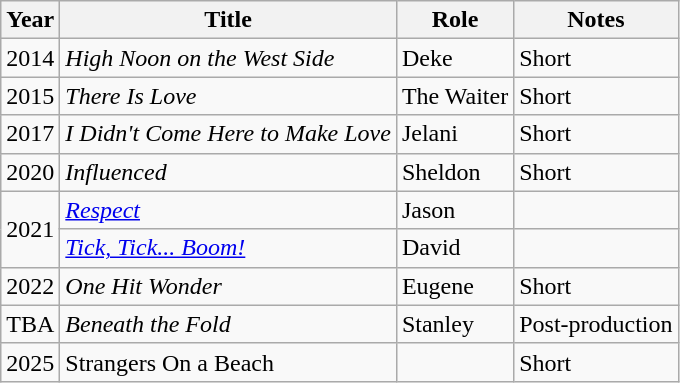<table class="wikitable">
<tr>
<th>Year</th>
<th>Title</th>
<th>Role</th>
<th>Notes</th>
</tr>
<tr>
<td>2014</td>
<td><em>High Noon on the West Side</em></td>
<td>Deke</td>
<td>Short</td>
</tr>
<tr>
<td>2015</td>
<td><em>There Is Love</em></td>
<td>The Waiter</td>
<td>Short</td>
</tr>
<tr>
<td>2017</td>
<td><em>I Didn't Come Here to Make Love</em></td>
<td>Jelani</td>
<td>Short</td>
</tr>
<tr>
<td>2020</td>
<td><em>Influenced</em></td>
<td>Sheldon</td>
<td>Short</td>
</tr>
<tr>
<td rowspan="2">2021</td>
<td><em><a href='#'>Respect</a></em></td>
<td>Jason</td>
<td></td>
</tr>
<tr>
<td><em><a href='#'>Tick, Tick... Boom!</a></em></td>
<td>David</td>
<td></td>
</tr>
<tr>
<td>2022</td>
<td><em>One Hit Wonder</em></td>
<td>Eugene</td>
<td>Short</td>
</tr>
<tr>
<td>TBA</td>
<td><em>Beneath the Fold</em></td>
<td>Stanley</td>
<td>Post-production</td>
</tr>
<tr>
<td>2025</td>
<td>Strangers On a Beach</td>
<td></td>
<td>Short</td>
</tr>
</table>
